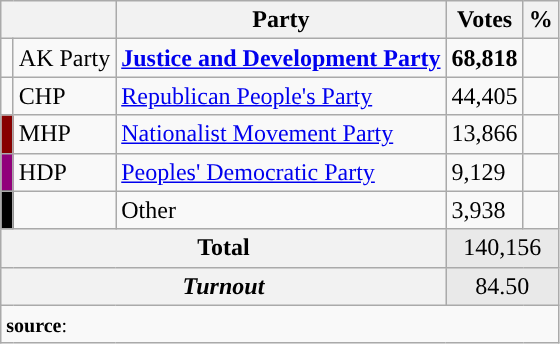<table class="wikitable">
<tr>
<th colspan="2" align="center"></th>
<th align="center">Party</th>
<th align="center">Votes</th>
<th align="center">%</th>
</tr>
<tr align="left">
<td></td>
<td>AK Party</td>
<td><strong><a href='#'>Justice and Development Party</a></strong></td>
<td><strong>68,818</strong></td>
<td><strong></strong></td>
</tr>
<tr align="left">
<td></td>
<td>CHP</td>
<td><a href='#'>Republican People's Party</a></td>
<td>44,405</td>
<td></td>
</tr>
<tr align="left">
<td bgcolor="#870000" width="1"></td>
<td>MHP</td>
<td><a href='#'>Nationalist Movement Party</a></td>
<td>13,866</td>
<td></td>
</tr>
<tr align="left">
<td bgcolor="#91007B" width="1"></td>
<td>HDP</td>
<td><a href='#'>Peoples' Democratic Party</a></td>
<td>9,129</td>
<td></td>
</tr>
<tr align="left">
<td bgcolor=" " width="1"></td>
<td></td>
<td>Other</td>
<td>3,938</td>
<td></td>
</tr>
<tr align="left" style="background-color:#E9E9E9">
<th colspan="3" align="center"><strong>Total</strong></th>
<td colspan="5" align="center">140,156</td>
</tr>
<tr align="left" style="background-color:#E9E9E9">
<th colspan="3" align="center"><em>Turnout</em></th>
<td colspan="5" align="center">84.50</td>
</tr>
<tr>
<td colspan="9" align="left"><small><strong>source</strong>: </small></td>
</tr>
</table>
